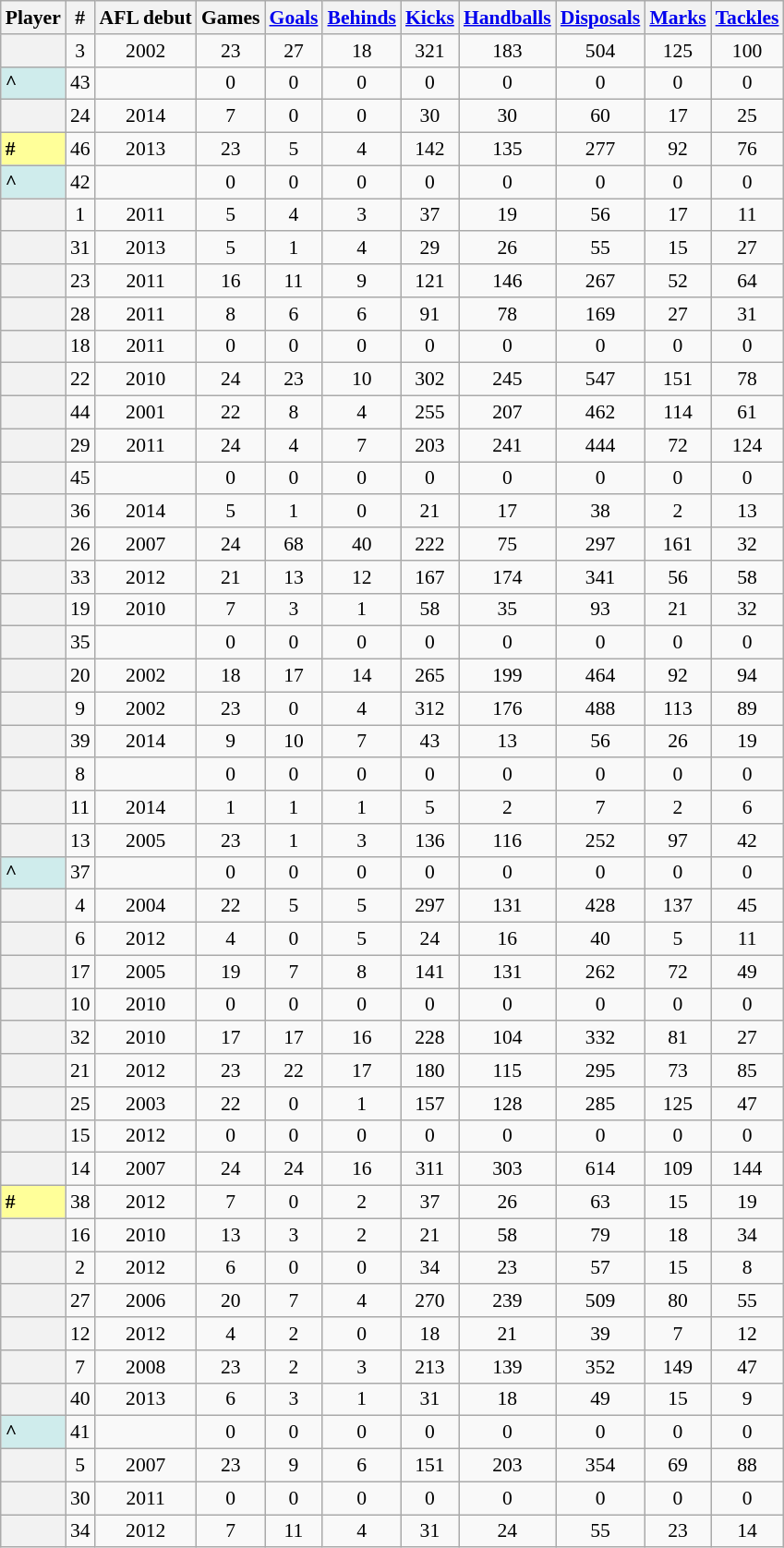<table class="wikitable plainrowheaders sortable" style="font-size:90%; text-align:center;">
<tr>
<th scope="col">Player</th>
<th scope="col">#</th>
<th scope="col">AFL debut</th>
<th scope="col" width:3em>Games</th>
<th scope="col" width:3em><a href='#'>Goals</a></th>
<th scope="col" width:3em><a href='#'>Behinds</a></th>
<th scope="col" width:3em><a href='#'>Kicks</a></th>
<th scope="col" width:3em><a href='#'>Handballs</a></th>
<th scope="col" width:3em><a href='#'>Disposals</a></th>
<th scope="col" width:3em><a href='#'>Marks</a></th>
<th scope="col" width:3em><a href='#'>Tackles</a></th>
</tr>
<tr>
<th scope="row" style="text-align:left;"></th>
<td>3</td>
<td>2002</td>
<td>23</td>
<td>27</td>
<td>18</td>
<td>321</td>
<td>183</td>
<td>504</td>
<td>125</td>
<td>100</td>
</tr>
<tr>
<th scope="row"  style="text-align:left; background:#cfecec;">^</th>
<td>43</td>
<td></td>
<td>0</td>
<td>0</td>
<td>0</td>
<td>0</td>
<td>0</td>
<td>0</td>
<td>0</td>
<td>0</td>
</tr>
<tr>
<th scope="row" style="text-align:left;"></th>
<td>24</td>
<td>2014</td>
<td>7</td>
<td>0</td>
<td>0</td>
<td>30</td>
<td>30</td>
<td>60</td>
<td>17</td>
<td>25</td>
</tr>
<tr>
<th scope="row"  style="text-align:left; background:#ff9;">#</th>
<td>46</td>
<td>2013</td>
<td>23</td>
<td>5</td>
<td>4</td>
<td>142</td>
<td>135</td>
<td>277</td>
<td>92</td>
<td>76</td>
</tr>
<tr>
<th scope="row"  style="text-align:left; background:#cfecec;">^</th>
<td>42</td>
<td></td>
<td>0</td>
<td>0</td>
<td>0</td>
<td>0</td>
<td>0</td>
<td>0</td>
<td>0</td>
<td>0</td>
</tr>
<tr>
<th scope="row" style="text-align:left;"></th>
<td>1</td>
<td>2011</td>
<td>5</td>
<td>4</td>
<td>3</td>
<td>37</td>
<td>19</td>
<td>56</td>
<td>17</td>
<td>11</td>
</tr>
<tr>
<th scope="row" style="text-align:left;"></th>
<td>31</td>
<td>2013</td>
<td>5</td>
<td>1</td>
<td>4</td>
<td>29</td>
<td>26</td>
<td>55</td>
<td>15</td>
<td>27</td>
</tr>
<tr>
<th scope="row" style="text-align:left;"></th>
<td>23</td>
<td>2011</td>
<td>16</td>
<td>11</td>
<td>9</td>
<td>121</td>
<td>146</td>
<td>267</td>
<td>52</td>
<td>64</td>
</tr>
<tr>
<th scope="row" style="text-align:left;"></th>
<td>28</td>
<td>2011</td>
<td>8</td>
<td>6</td>
<td>6</td>
<td>91</td>
<td>78</td>
<td>169</td>
<td>27</td>
<td>31</td>
</tr>
<tr>
<th scope="row" style="text-align:left;"></th>
<td>18</td>
<td>2011</td>
<td>0</td>
<td>0</td>
<td>0</td>
<td>0</td>
<td>0</td>
<td>0</td>
<td>0</td>
<td>0</td>
</tr>
<tr>
<th scope="row" style="text-align:left;"></th>
<td>22</td>
<td>2010</td>
<td>24</td>
<td>23</td>
<td>10</td>
<td>302</td>
<td>245</td>
<td>547</td>
<td>151</td>
<td>78</td>
</tr>
<tr>
<th scope="row" style="text-align:left;"></th>
<td>44</td>
<td>2001</td>
<td>22</td>
<td>8</td>
<td>4</td>
<td>255</td>
<td>207</td>
<td>462</td>
<td>114</td>
<td>61</td>
</tr>
<tr>
<th scope="row" style="text-align:left;"></th>
<td>29</td>
<td>2011</td>
<td>24</td>
<td>4</td>
<td>7</td>
<td>203</td>
<td>241</td>
<td>444</td>
<td>72</td>
<td>124</td>
</tr>
<tr>
<th scope="row" style="text-align:left;"></th>
<td>45</td>
<td></td>
<td>0</td>
<td>0</td>
<td>0</td>
<td>0</td>
<td>0</td>
<td>0</td>
<td>0</td>
<td>0</td>
</tr>
<tr>
<th scope="row" style="text-align:left;"></th>
<td>36</td>
<td>2014</td>
<td>5</td>
<td>1</td>
<td>0</td>
<td>21</td>
<td>17</td>
<td>38</td>
<td>2</td>
<td>13</td>
</tr>
<tr>
<th scope="row" style="text-align:left;"></th>
<td>26</td>
<td>2007</td>
<td>24</td>
<td>68</td>
<td>40</td>
<td>222</td>
<td>75</td>
<td>297</td>
<td>161</td>
<td>32</td>
</tr>
<tr>
<th scope="row" style="text-align:left;"></th>
<td>33</td>
<td>2012</td>
<td>21</td>
<td>13</td>
<td>12</td>
<td>167</td>
<td>174</td>
<td>341</td>
<td>56</td>
<td>58</td>
</tr>
<tr>
<th scope="row" style="text-align:left;"></th>
<td>19</td>
<td>2010</td>
<td>7</td>
<td>3</td>
<td>1</td>
<td>58</td>
<td>35</td>
<td>93</td>
<td>21</td>
<td>32</td>
</tr>
<tr>
<th scope="row" style="text-align:left;"></th>
<td>35</td>
<td></td>
<td>0</td>
<td>0</td>
<td>0</td>
<td>0</td>
<td>0</td>
<td>0</td>
<td>0</td>
<td>0</td>
</tr>
<tr>
<th scope="row" style="text-align:left;"></th>
<td>20</td>
<td>2002</td>
<td>18</td>
<td>17</td>
<td>14</td>
<td>265</td>
<td>199</td>
<td>464</td>
<td>92</td>
<td>94</td>
</tr>
<tr>
<th scope="row" style="text-align:left;"></th>
<td>9</td>
<td>2002</td>
<td>23</td>
<td>0</td>
<td>4</td>
<td>312</td>
<td>176</td>
<td>488</td>
<td>113</td>
<td>89</td>
</tr>
<tr>
<th scope="row" style="text-align:left;"></th>
<td>39</td>
<td>2014</td>
<td>9</td>
<td>10</td>
<td>7</td>
<td>43</td>
<td>13</td>
<td>56</td>
<td>26</td>
<td>19</td>
</tr>
<tr>
<th scope="row" style="text-align:left;"></th>
<td>8</td>
<td></td>
<td>0</td>
<td>0</td>
<td>0</td>
<td>0</td>
<td>0</td>
<td>0</td>
<td>0</td>
<td>0</td>
</tr>
<tr>
<th scope="row" style="text-align:left;"></th>
<td>11</td>
<td>2014</td>
<td>1</td>
<td>1</td>
<td>1</td>
<td>5</td>
<td>2</td>
<td>7</td>
<td>2</td>
<td>6</td>
</tr>
<tr>
<th scope="row" style="text-align:left;"></th>
<td>13</td>
<td>2005</td>
<td>23</td>
<td>1</td>
<td>3</td>
<td>136</td>
<td>116</td>
<td>252</td>
<td>97</td>
<td>42</td>
</tr>
<tr>
<th scope="row"  style="text-align:left; background:#cfecec;">^</th>
<td>37</td>
<td></td>
<td>0</td>
<td>0</td>
<td>0</td>
<td>0</td>
<td>0</td>
<td>0</td>
<td>0</td>
<td>0</td>
</tr>
<tr>
<th scope="row" style="text-align:left;"></th>
<td>4</td>
<td>2004</td>
<td>22</td>
<td>5</td>
<td>5</td>
<td>297</td>
<td>131</td>
<td>428</td>
<td>137</td>
<td>45</td>
</tr>
<tr>
<th scope="row" style="text-align:left;"></th>
<td>6</td>
<td>2012</td>
<td>4</td>
<td>0</td>
<td>5</td>
<td>24</td>
<td>16</td>
<td>40</td>
<td>5</td>
<td>11</td>
</tr>
<tr>
<th scope="row" style="text-align:left;"></th>
<td>17</td>
<td>2005</td>
<td>19</td>
<td>7</td>
<td>8</td>
<td>141</td>
<td>131</td>
<td>262</td>
<td>72</td>
<td>49</td>
</tr>
<tr>
<th scope="row" style="text-align:left;"></th>
<td>10</td>
<td>2010</td>
<td>0</td>
<td>0</td>
<td>0</td>
<td>0</td>
<td>0</td>
<td>0</td>
<td>0</td>
<td>0</td>
</tr>
<tr>
<th scope="row" style="text-align:left;"></th>
<td>32</td>
<td>2010</td>
<td>17</td>
<td>17</td>
<td>16</td>
<td>228</td>
<td>104</td>
<td>332</td>
<td>81</td>
<td>27</td>
</tr>
<tr>
<th scope="row" style="text-align:left;"></th>
<td>21</td>
<td>2012</td>
<td>23</td>
<td>22</td>
<td>17</td>
<td>180</td>
<td>115</td>
<td>295</td>
<td>73</td>
<td>85</td>
</tr>
<tr>
<th scope="row" style="text-align:left;"></th>
<td>25</td>
<td>2003</td>
<td>22</td>
<td>0</td>
<td>1</td>
<td>157</td>
<td>128</td>
<td>285</td>
<td>125</td>
<td>47</td>
</tr>
<tr>
<th scope="row" style="text-align:left;"></th>
<td>15</td>
<td>2012</td>
<td>0</td>
<td>0</td>
<td>0</td>
<td>0</td>
<td>0</td>
<td>0</td>
<td>0</td>
<td>0</td>
</tr>
<tr>
<th scope="row" style="text-align:left;"></th>
<td>14</td>
<td>2007</td>
<td>24</td>
<td>24</td>
<td>16</td>
<td>311</td>
<td>303</td>
<td>614</td>
<td>109</td>
<td>144</td>
</tr>
<tr>
<th scope="row"  style="text-align:left; background:#ff9;">#</th>
<td>38</td>
<td>2012</td>
<td>7</td>
<td>0</td>
<td>2</td>
<td>37</td>
<td>26</td>
<td>63</td>
<td>15</td>
<td>19</td>
</tr>
<tr>
<th scope="row" style="text-align:left;"></th>
<td>16</td>
<td>2010</td>
<td>13</td>
<td>3</td>
<td>2</td>
<td>21</td>
<td>58</td>
<td>79</td>
<td>18</td>
<td>34</td>
</tr>
<tr>
<th scope="row" style="text-align:left;"></th>
<td>2</td>
<td>2012</td>
<td>6</td>
<td>0</td>
<td>0</td>
<td>34</td>
<td>23</td>
<td>57</td>
<td>15</td>
<td>8</td>
</tr>
<tr>
<th scope="row" style="text-align:left;"></th>
<td>27</td>
<td>2006</td>
<td>20</td>
<td>7</td>
<td>4</td>
<td>270</td>
<td>239</td>
<td>509</td>
<td>80</td>
<td>55</td>
</tr>
<tr>
<th scope="row" style="text-align:left;"></th>
<td>12</td>
<td>2012</td>
<td>4</td>
<td>2</td>
<td>0</td>
<td>18</td>
<td>21</td>
<td>39</td>
<td>7</td>
<td>12</td>
</tr>
<tr>
<th scope="row" style="text-align:left;"></th>
<td>7</td>
<td>2008</td>
<td>23</td>
<td>2</td>
<td>3</td>
<td>213</td>
<td>139</td>
<td>352</td>
<td>149</td>
<td>47</td>
</tr>
<tr>
<th scope="row" style="text-align:left;"></th>
<td>40</td>
<td>2013</td>
<td>6</td>
<td>3</td>
<td>1</td>
<td>31</td>
<td>18</td>
<td>49</td>
<td>15</td>
<td>9</td>
</tr>
<tr>
<th scope="row"  style="text-align:left; background:#cfecec;">^</th>
<td>41</td>
<td></td>
<td>0</td>
<td>0</td>
<td>0</td>
<td>0</td>
<td>0</td>
<td>0</td>
<td>0</td>
<td>0</td>
</tr>
<tr>
<th scope="row" style="text-align:left;"></th>
<td>5</td>
<td>2007</td>
<td>23</td>
<td>9</td>
<td>6</td>
<td>151</td>
<td>203</td>
<td>354</td>
<td>69</td>
<td>88</td>
</tr>
<tr>
<th scope="row" style="text-align:left;"></th>
<td>30</td>
<td>2011</td>
<td>0</td>
<td>0</td>
<td>0</td>
<td>0</td>
<td>0</td>
<td>0</td>
<td>0</td>
<td>0</td>
</tr>
<tr>
<th scope="row" style="text-align:left;"></th>
<td>34</td>
<td>2012</td>
<td>7</td>
<td>11</td>
<td>4</td>
<td>31</td>
<td>24</td>
<td>55</td>
<td>23</td>
<td>14</td>
</tr>
</table>
